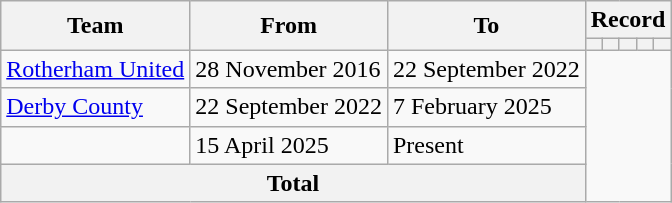<table class=wikitable style=text-align:center>
<tr>
<th rowspan=2>Team</th>
<th rowspan=2>From</th>
<th rowspan=2>To</th>
<th colspan=5>Record</th>
</tr>
<tr>
<th></th>
<th></th>
<th></th>
<th></th>
<th></th>
</tr>
<tr>
<td align=left><a href='#'>Rotherham United</a></td>
<td align=left>28 November 2016</td>
<td align=left>22 September 2022<br></td>
</tr>
<tr>
<td align=left><a href='#'>Derby County</a></td>
<td align=left>22 September 2022</td>
<td align=left>7 February 2025<br></td>
</tr>
<tr>
<td align=left></td>
<td align=left>15 April 2025</td>
<td align=left>Present<br></td>
</tr>
<tr>
<th colspan=3>Total<br></th>
</tr>
</table>
